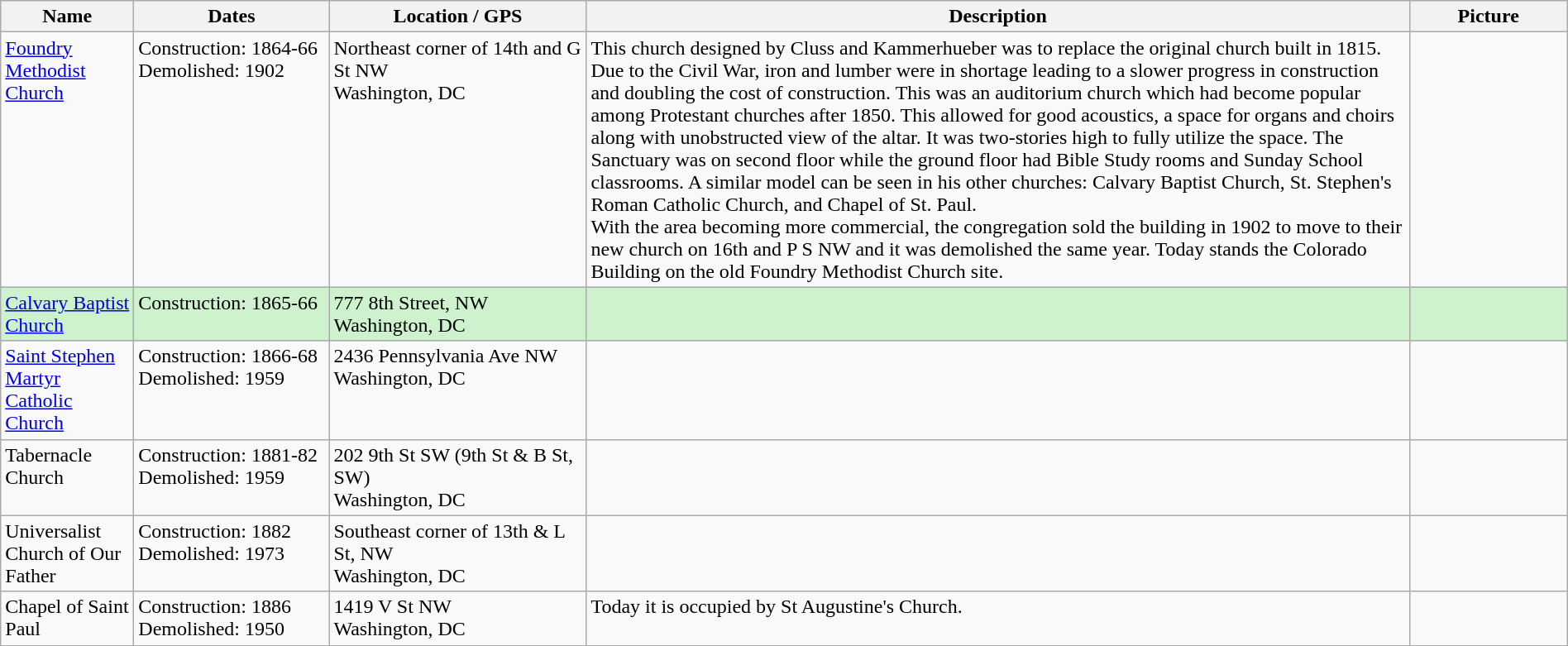<table class="wikitable sortable" style="width: 100%">
<tr style="vertical-align: top;">
<th style="width: 100px;">Name</th>
<th style="width: 150px;">Dates</th>
<th style="width: 200px;">Location / GPS</th>
<th>Description</th>
<th style="width: 120px;">Picture</th>
</tr>
<tr style="vertical-align: top;">
<td><a href='#'>Foundry Methodist Church</a></td>
<td>Construction: 1864-66<br> Demolished: 1902</td>
<td>Northeast corner of 14th and G St NW<br> Washington, DC<br></td>
<td>This church designed by Cluss and Kammerhueber was to replace the original church built in 1815. Due to the Civil War, iron and lumber were in shortage leading to a slower progress in construction and doubling the cost of construction. This was an auditorium church which had become popular among Protestant churches after 1850. This allowed for good acoustics, a space for organs and choirs along with unobstructed view of the altar. It was two-stories high to fully utilize the space. The Sanctuary was on second floor while the ground floor had Bible Study rooms and Sunday School classrooms. A similar model can be seen in his other churches: Calvary Baptist Church, St. Stephen's Roman Catholic Church, and Chapel of St. Paul.<br> With the area becoming more commercial, the congregation sold the building in 1902 to move to their new church on 16th and P S NW and it was demolished the same year. Today stands the Colorado Building on the old Foundry Methodist Church site.</td>
<td></td>
</tr>
<tr style="vertical-align: top;">
<td style='background: #CEF2CE'><a href='#'>Calvary Baptist Church</a></td>
<td style='background: #CEF2CE'>Construction: 1865-66</td>
<td style='background: #CEF2CE'>777 8th Street, NW<br> Washington, DC<br></td>
<td style='background: #CEF2CE'></td>
<td style='background: #CEF2CE'></td>
</tr>
<tr style="vertical-align: top;">
<td><a href='#'>Saint Stephen Martyr Catholic Church</a></td>
<td>Construction: 1866-68<br>Demolished: 1959</td>
<td>2436 Pennsylvania Ave NW<br> Washington, DC<br></td>
<td></td>
<td></td>
</tr>
<tr style="vertical-align: top;">
<td>Tabernacle Church</td>
<td>Construction: 1881-82<br> Demolished: 1959</td>
<td>202 9th St SW (9th St & B St, SW)<br> Washington, DC<br></td>
<td></td>
<td></td>
</tr>
<tr style="vertical-align: top;">
<td>Universalist Church of Our Father</td>
<td>Construction: 1882<br> Demolished: 1973</td>
<td>Southeast corner of 13th & L St, NW<br> Washington, DC<br></td>
<td></td>
<td></td>
</tr>
<tr style="vertical-align: top;">
<td>Chapel of Saint Paul</td>
<td>Construction: 1886<br> Demolished: 1950</td>
<td>1419 V St NW<br> Washington, DC<br></td>
<td>Today it is occupied by St Augustine's Church.</td>
<td></td>
</tr>
</table>
